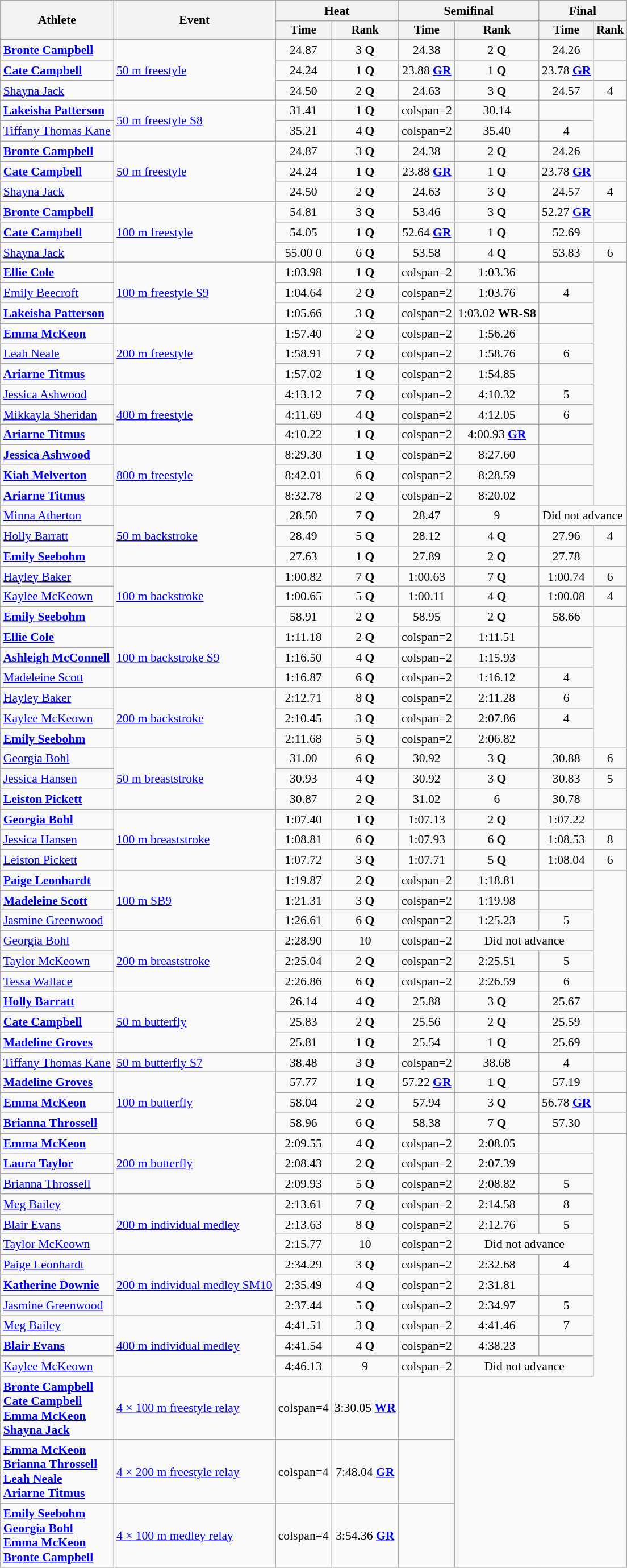<table class=wikitable style=font-size:90%;text-align:center>
<tr>
<th rowspan=2>Athlete</th>
<th rowspan=2>Event</th>
<th colspan=2>Heat</th>
<th colspan=2>Semifinal</th>
<th colspan=2>Final</th>
</tr>
<tr style=font-size:95%>
<th>Time</th>
<th>Rank</th>
<th>Time</th>
<th>Rank</th>
<th>Time</th>
<th>Rank</th>
</tr>
<tr>
<td align=left><strong><a href='#'>Bronte Campbell</a></strong></td>
<td align=left rowspan=3><a href='#'>50 m freestyle</a></td>
<td>24.87</td>
<td>3 <strong>Q</strong></td>
<td>24.38</td>
<td>2 <strong>Q</strong></td>
<td>24.26</td>
<td></td>
</tr>
<tr>
<td align=left><strong><a href='#'>Cate Campbell</a></strong></td>
<td>24.24</td>
<td>1 <strong>Q</strong></td>
<td>23.88 <a href='#'><strong>GR</strong></a></td>
<td>1 <strong>Q</strong></td>
<td>23.78 <a href='#'><strong>GR</strong></a></td>
<td></td>
</tr>
<tr>
<td align=left><a href='#'>Shayna Jack</a></td>
<td>24.50</td>
<td>2 <strong>Q</strong></td>
<td>24.63</td>
<td>3 <strong>Q</strong></td>
<td>24.57</td>
<td>4</td>
</tr>
<tr>
<td align=left><strong><a href='#'>Lakeisha Patterson</a></strong></td>
<td align=left rowspan=2><a href='#'>50 m freestyle S8</a></td>
<td>31.41</td>
<td>1 <strong>Q</strong></td>
<td>colspan=2 </td>
<td>30.14</td>
<td></td>
</tr>
<tr>
<td align=left><a href='#'>Tiffany Thomas Kane</a></td>
<td>35.21</td>
<td>4 <strong>Q</strong></td>
<td>colspan=2 </td>
<td>35.40</td>
<td>4</td>
</tr>
<tr>
<td align=left><strong><a href='#'>Bronte Campbell</a></strong></td>
<td align=left rowspan=3><a href='#'>50 m freestyle</a></td>
<td>24.87</td>
<td>3 <strong>Q</strong></td>
<td>24.38</td>
<td>2 <strong>Q</strong></td>
<td>24.26</td>
<td></td>
</tr>
<tr>
<td align=left><strong><a href='#'>Cate Campbell</a></strong></td>
<td>24.24</td>
<td>1 <strong>Q</strong></td>
<td>23.88 <a href='#'><strong>GR</strong></a></td>
<td>1 <strong>Q</strong></td>
<td>23.78 <a href='#'><strong>GR</strong></a></td>
<td></td>
</tr>
<tr>
<td align=left><a href='#'>Shayna Jack</a></td>
<td>24.50</td>
<td>2 <strong>Q</strong></td>
<td>24.63</td>
<td>3 <strong>Q</strong></td>
<td>24.57</td>
<td>4</td>
</tr>
<tr>
<td align=left><strong><a href='#'>Bronte Campbell</a></strong></td>
<td align=left rowspan=3><a href='#'>100 m freestyle</a></td>
<td>54.81</td>
<td>3 <strong>Q</strong></td>
<td>53.46</td>
<td>3 <strong>Q</strong></td>
<td>52.27  <a href='#'><strong>GR</strong></a></td>
<td></td>
</tr>
<tr>
<td align=left><strong><a href='#'>Cate Campbell</a></strong></td>
<td>54.05</td>
<td>1 <strong>Q</strong></td>
<td>52.64  <a href='#'><strong>GR</strong></a></td>
<td>1 <strong>Q</strong></td>
<td>52.69</td>
<td></td>
</tr>
<tr>
<td align=left><a href='#'>Shayna Jack</a></td>
<td>55.00 0</td>
<td>6 <strong>Q</strong></td>
<td>53.58</td>
<td>4 <strong>Q</strong></td>
<td>53.83</td>
<td>6</td>
</tr>
<tr>
<td align=left><strong><a href='#'>Ellie Cole</a></strong></td>
<td align=left rowspan=3><a href='#'>100 m freestyle S9</a></td>
<td>1:03.98</td>
<td>1 <strong>Q</strong></td>
<td>colspan=2 </td>
<td>1:03.36</td>
<td></td>
</tr>
<tr>
<td align=left><a href='#'>Emily Beecroft</a></td>
<td>1:04.64</td>
<td>2 <strong>Q</strong></td>
<td>colspan=2 </td>
<td>1:03.76</td>
<td>4</td>
</tr>
<tr>
<td align=left><strong><a href='#'>Lakeisha Patterson</a></strong></td>
<td>1:05.66</td>
<td>3 <strong>Q</strong></td>
<td>colspan=2 </td>
<td>1:03.02 <strong>WR-S8</strong></td>
<td></td>
</tr>
<tr>
<td align=left><strong><a href='#'>Emma McKeon</a></strong></td>
<td align=left rowspan=3><a href='#'>200 m freestyle</a></td>
<td>1:57.40</td>
<td>2 <strong>Q</strong></td>
<td>colspan=2 </td>
<td>1:56.26</td>
<td></td>
</tr>
<tr>
<td align=left><a href='#'>Leah Neale</a></td>
<td>1:58.91</td>
<td>7 <strong>Q</strong></td>
<td>colspan=2 </td>
<td>1:58.76</td>
<td>6</td>
</tr>
<tr>
<td align=left><strong><a href='#'>Ariarne Titmus</a></strong></td>
<td>1:57.02</td>
<td>1 <strong>Q</strong></td>
<td>colspan=2 </td>
<td>1:54.85</td>
<td></td>
</tr>
<tr>
<td align=left><a href='#'>Jessica Ashwood</a></td>
<td align=left rowspan=3><a href='#'>400 m freestyle</a></td>
<td>4:13.12</td>
<td>7 <strong>Q</strong></td>
<td>colspan=2 </td>
<td>4:10.32</td>
<td>5</td>
</tr>
<tr>
<td align=left><a href='#'>Mikkayla Sheridan</a></td>
<td>4:11.69</td>
<td>4 <strong>Q</strong></td>
<td>colspan=2 </td>
<td>4:12.05</td>
<td>6</td>
</tr>
<tr>
<td align=left><strong><a href='#'>Ariarne Titmus</a></strong></td>
<td>4:10.22</td>
<td>1 <strong>Q</strong></td>
<td>colspan=2 </td>
<td>4:00.93 <a href='#'><strong>GR</strong></a></td>
<td></td>
</tr>
<tr>
<td align=left><strong><a href='#'>Jessica Ashwood</a></strong></td>
<td align=left rowspan=3><a href='#'>800 m freestyle</a></td>
<td>8:29.30</td>
<td>1 <strong>Q</strong></td>
<td>colspan=2 </td>
<td>8:27.60</td>
<td></td>
</tr>
<tr>
<td align=left><strong><a href='#'>Kiah Melverton</a></strong></td>
<td>8:42.01</td>
<td>6 <strong>Q</strong></td>
<td>colspan=2 </td>
<td>8:28.59</td>
<td></td>
</tr>
<tr>
<td align=left><strong><a href='#'>Ariarne Titmus</a></strong></td>
<td>8:32.78</td>
<td>2 <strong>Q</strong></td>
<td>colspan=2 </td>
<td>8:20.02</td>
<td></td>
</tr>
<tr>
<td align=left><a href='#'>Minna Atherton</a></td>
<td align=left rowspan=3><a href='#'>50 m backstroke</a></td>
<td>28.50</td>
<td>7 <strong>Q</strong></td>
<td>28.47</td>
<td>9</td>
<td colspan=2>Did not advance</td>
</tr>
<tr>
<td align=left><a href='#'>Holly Barratt</a></td>
<td>28.49</td>
<td>5 <strong>Q</strong></td>
<td>28.12</td>
<td>4 <strong>Q</strong></td>
<td>27.96</td>
<td>4</td>
</tr>
<tr>
<td align=left><strong><a href='#'>Emily Seebohm</a></strong></td>
<td>27.63</td>
<td>1 <strong>Q</strong></td>
<td>27.89</td>
<td>2 <strong>Q</strong></td>
<td>27.78</td>
<td></td>
</tr>
<tr>
<td align=left><a href='#'>Hayley Baker</a></td>
<td align=left rowspan=3><a href='#'>100 m backstroke</a></td>
<td>1:00.82</td>
<td>7 <strong>Q</strong></td>
<td>1:00.63</td>
<td>7 <strong>Q</strong></td>
<td>1:00.74</td>
<td>6</td>
</tr>
<tr>
<td align=left><a href='#'>Kaylee McKeown</a></td>
<td>1:00.65</td>
<td>5 <strong>Q</strong></td>
<td>1:00.11</td>
<td>4 <strong>Q</strong></td>
<td>1:00.08</td>
<td>4</td>
</tr>
<tr>
<td align=left><strong><a href='#'>Emily Seebohm</a></strong></td>
<td>58.91</td>
<td>2 <strong>Q</strong></td>
<td>58.95</td>
<td>2 <strong>Q</strong></td>
<td>58.66</td>
<td></td>
</tr>
<tr>
<td align=left><strong><a href='#'>Ellie Cole</a></strong></td>
<td align=left rowspan=3><a href='#'>100 m backstroke S9</a></td>
<td>1:11.18</td>
<td>2 <strong>Q</strong></td>
<td>colspan=2 </td>
<td>1:11.51</td>
<td></td>
</tr>
<tr>
<td align=left><strong><a href='#'>Ashleigh McConnell</a></strong></td>
<td>1:16.50</td>
<td>4 <strong>Q</strong></td>
<td>colspan=2 </td>
<td>1:15.93</td>
<td></td>
</tr>
<tr>
<td align=left><a href='#'>Madeleine Scott</a></td>
<td>1:16.87</td>
<td>6 <strong>Q</strong></td>
<td>colspan=2 </td>
<td>1:16.12</td>
<td>4</td>
</tr>
<tr>
<td align=left><a href='#'>Hayley Baker</a></td>
<td align=left rowspan=3><a href='#'>200 m backstroke</a></td>
<td>2:12.71</td>
<td>8 <strong>Q</strong></td>
<td>colspan=2 </td>
<td>2:11.28</td>
<td>6</td>
</tr>
<tr>
<td align=left><a href='#'>Kaylee McKeown</a></td>
<td>2:10.45</td>
<td>3 <strong>Q</strong></td>
<td>colspan=2 </td>
<td>2:07.86</td>
<td>4</td>
</tr>
<tr>
<td align=left><strong><a href='#'>Emily Seebohm</a></strong></td>
<td>2:11.68</td>
<td>5 <strong>Q</strong></td>
<td>colspan=2 </td>
<td>2:06.82</td>
<td></td>
</tr>
<tr>
<td align=left><a href='#'>Georgia Bohl</a></td>
<td align=left rowspan=3><a href='#'>50 m breaststroke</a></td>
<td>31.00</td>
<td>6 <strong>Q</strong></td>
<td>30.92</td>
<td>3 <strong>Q</strong></td>
<td>30.88</td>
<td>6</td>
</tr>
<tr>
<td align=left><a href='#'>Jessica Hansen</a></td>
<td>30.93</td>
<td>4 <strong>Q</strong></td>
<td>30.92</td>
<td>3 <strong>Q</strong></td>
<td>30.83</td>
<td>5</td>
</tr>
<tr>
<td align=left><strong><a href='#'>Leiston Pickett</a></strong></td>
<td>30.87</td>
<td>2 <strong>Q</strong></td>
<td>31.02</td>
<td>6</td>
<td>30.78</td>
<td></td>
</tr>
<tr>
<td align=left><strong><a href='#'>Georgia Bohl</a></strong></td>
<td align=left rowspan=3><a href='#'>100 m breaststroke</a></td>
<td>1:07.40</td>
<td>1 <strong>Q</strong></td>
<td>1:07.13</td>
<td>2 <strong>Q</strong></td>
<td>1:07.22</td>
<td></td>
</tr>
<tr>
<td align=left><a href='#'>Jessica Hansen</a></td>
<td>1:08.81</td>
<td>6 <strong>Q</strong></td>
<td>1:07.93</td>
<td>6 <strong>Q</strong></td>
<td>1:08.53</td>
<td>8</td>
</tr>
<tr>
<td align=left><a href='#'>Leiston Pickett</a></td>
<td>1:07.72</td>
<td>3 <strong>Q</strong></td>
<td>1:07.71</td>
<td>5 <strong>Q</strong></td>
<td>1:08.04</td>
<td>6</td>
</tr>
<tr>
<td align=left><strong><a href='#'>Paige Leonhardt</a></strong></td>
<td align=left rowspan=3><a href='#'>100 m SB9</a></td>
<td>1:19.87</td>
<td>2 <strong>Q</strong></td>
<td>colspan=2 </td>
<td>1:18.81</td>
<td></td>
</tr>
<tr>
<td align=left><strong><a href='#'>Madeleine Scott</a></strong></td>
<td>1:21.31</td>
<td>3 <strong>Q</strong></td>
<td>colspan=2 </td>
<td>1:19.98</td>
<td></td>
</tr>
<tr>
<td align=left><a href='#'>Jasmine Greenwood</a></td>
<td>1:26.61</td>
<td>6 <strong>Q</strong></td>
<td>colspan=2 </td>
<td>1:25.23</td>
<td>5</td>
</tr>
<tr>
<td align=left><a href='#'>Georgia Bohl</a></td>
<td align=left rowspan=3><a href='#'>200 m breaststroke</a></td>
<td>2:28.90</td>
<td>10</td>
<td>colspan=2 </td>
<td colspan=2>Did not advance</td>
</tr>
<tr>
<td align=left><a href='#'>Taylor McKeown</a></td>
<td>2:25.04</td>
<td>2 <strong>Q</strong></td>
<td>colspan=2 </td>
<td>2:25.51</td>
<td>5</td>
</tr>
<tr>
<td align=left><a href='#'>Tessa Wallace</a></td>
<td>2:26.86</td>
<td>6 <strong>Q</strong></td>
<td>colspan=2 </td>
<td>2:26.59</td>
<td>6</td>
</tr>
<tr>
<td align=left><strong><a href='#'>Holly Barratt</a></strong></td>
<td align=left rowspan=3><a href='#'>50 m butterfly</a></td>
<td>26.14</td>
<td>4 <strong>Q</strong></td>
<td>25.88</td>
<td>3 <strong> Q</strong></td>
<td>25.67</td>
<td></td>
</tr>
<tr>
<td align=left><strong><a href='#'>Cate Campbell</a></strong></td>
<td>25.83</td>
<td>2 <strong>Q</strong></td>
<td>25.56</td>
<td>2 <strong>Q</strong></td>
<td>25.59</td>
<td></td>
</tr>
<tr>
<td align=left><strong><a href='#'>Madeline Groves</a></strong></td>
<td>25.81</td>
<td>1 <strong>Q</strong></td>
<td>25.54</td>
<td>1 <strong>Q</strong></td>
<td>25.69</td>
<td></td>
</tr>
<tr>
<td align=left><a href='#'>Tiffany Thomas Kane</a></td>
<td align=left><a href='#'>50 m butterfly S7</a></td>
<td>38.48</td>
<td>3 <strong>Q</strong></td>
<td>colspan=2 </td>
<td>38.68</td>
<td>4</td>
</tr>
<tr>
<td align=left><strong><a href='#'>Madeline Groves</a></strong></td>
<td align=left rowspan=3><a href='#'>100 m butterfly</a></td>
<td>57.77</td>
<td>1 <strong>Q</strong></td>
<td>57.22 <a href='#'><strong>GR</strong></a></td>
<td>1 <strong>Q</strong></td>
<td>57.19</td>
<td></td>
</tr>
<tr>
<td align=left><strong><a href='#'>Emma McKeon</a></strong></td>
<td>58.04</td>
<td>2 <strong>Q</strong></td>
<td>57.94</td>
<td>3 <strong>Q</strong></td>
<td>56.78 <a href='#'><strong>GR</strong></a></td>
<td></td>
</tr>
<tr>
<td align=left><strong><a href='#'>Brianna Throssell</a></strong></td>
<td>58.96</td>
<td>6 <strong>Q</strong></td>
<td>58.38</td>
<td>7 <strong>Q</strong></td>
<td>57.30</td>
<td></td>
</tr>
<tr>
<td align=left><strong><a href='#'>Emma McKeon</a></strong></td>
<td align=left rowspan=3><a href='#'>200 m butterfly</a></td>
<td>2:09.55</td>
<td>4 <strong>Q</strong></td>
<td>colspan=2 </td>
<td>2:08.05</td>
<td></td>
</tr>
<tr>
<td align=left><strong><a href='#'>Laura Taylor</a></strong></td>
<td>2:08.43</td>
<td>2 <strong>Q</strong></td>
<td>colspan=2 </td>
<td>2:07.39</td>
<td></td>
</tr>
<tr>
<td align=left><a href='#'>Brianna Throssell</a></td>
<td>2:09.93</td>
<td>5 <strong>Q</strong></td>
<td>colspan=2 </td>
<td>2:08.82</td>
<td>5</td>
</tr>
<tr>
<td align=left><a href='#'>Meg Bailey</a></td>
<td align=left rowspan=3><a href='#'>200 m individual medley</a></td>
<td>2:13.61</td>
<td>7 <strong>Q</strong></td>
<td>colspan=2 </td>
<td>2:14.58</td>
<td>8</td>
</tr>
<tr>
<td align=left><a href='#'>Blair Evans</a></td>
<td>2:13.63</td>
<td>8 <strong>Q</strong></td>
<td>colspan=2 </td>
<td>2:12.76</td>
<td>5</td>
</tr>
<tr>
<td align=left><a href='#'>Taylor McKeown</a></td>
<td>2:15.77</td>
<td>10</td>
<td>colspan=2 </td>
<td colspan=2>Did not advance</td>
</tr>
<tr>
<td align=left><a href='#'>Paige Leonhardt</a></td>
<td align=left rowspan=3><a href='#'>200 m individual medley SM10</a></td>
<td>2:34.29</td>
<td>3 <strong>Q</strong></td>
<td>colspan=2 </td>
<td>2:32.68</td>
<td>4</td>
</tr>
<tr>
<td align=left><strong><a href='#'>Katherine Downie</a></strong></td>
<td>2:35.49</td>
<td>4 <strong>Q</strong></td>
<td>colspan=2 </td>
<td>2:31.81</td>
<td></td>
</tr>
<tr>
<td align=left><a href='#'>Jasmine Greenwood</a></td>
<td>2:37.44</td>
<td>5 <strong>Q</strong></td>
<td>colspan=2 </td>
<td>2:34.97</td>
<td>5</td>
</tr>
<tr>
<td align=left><a href='#'>Meg Bailey</a></td>
<td align=left rowspan=3><a href='#'>400 m individual medley</a></td>
<td>4:41.51</td>
<td>3 <strong>Q</strong></td>
<td>colspan=2 </td>
<td>4:41.46</td>
<td>7</td>
</tr>
<tr>
<td align=left><strong><a href='#'>Blair Evans</a></strong></td>
<td>4:41.54</td>
<td>4 <strong>Q</strong></td>
<td>colspan=2 </td>
<td>4:38.23</td>
<td></td>
</tr>
<tr>
<td align=left><a href='#'>Kaylee McKeown</a></td>
<td>4:46.13</td>
<td>9</td>
<td>colspan=2 </td>
<td colspan=2>Did not advance</td>
</tr>
<tr>
<td align=left><strong><a href='#'>Bronte Campbell</a><br><a href='#'>Cate Campbell</a><br><a href='#'>Emma McKeon</a><br><a href='#'>Shayna Jack</a></strong></td>
<td align=left><a href='#'>4 × 100 m freestyle relay</a></td>
<td>colspan=4 </td>
<td>3:30.05 <a href='#'><strong>WR</strong></a></td>
<td></td>
</tr>
<tr>
<td align=left><strong><a href='#'>Emma McKeon</a></strong><br><strong><a href='#'>Brianna Throssell</a></strong> <br><strong><a href='#'>Leah Neale</a></strong><br><strong><a href='#'>Ariarne Titmus</a></strong></td>
<td align=left><a href='#'>4 × 200 m freestyle relay</a></td>
<td>colspan=4 </td>
<td>7:48.04 <a href='#'><strong>GR</strong></a></td>
<td></td>
</tr>
<tr>
<td align=left><strong><a href='#'>Emily Seebohm</a></strong><br><strong><a href='#'>Georgia Bohl</a></strong><br><strong><a href='#'>Emma McKeon</a></strong><br><strong><a href='#'>Bronte Campbell</a></strong></td>
<td align=left><a href='#'>4 × 100 m medley relay</a></td>
<td>colspan=4 </td>
<td>3:54.36 <a href='#'><strong>GR</strong></a></td>
<td></td>
</tr>
</table>
